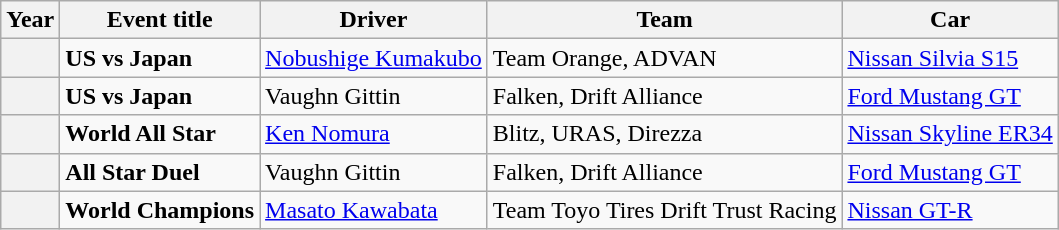<table class="wikitable">
<tr>
<th>Year</th>
<th>Event title</th>
<th>Driver</th>
<th>Team</th>
<th>Car</th>
</tr>
<tr>
<th></th>
<td><strong>US vs Japan</strong></td>
<td><a href='#'>Nobushige Kumakubo</a></td>
<td>Team Orange, ADVAN</td>
<td><a href='#'>Nissan Silvia S15</a></td>
</tr>
<tr>
<th></th>
<td><strong>US vs Japan</strong></td>
<td>Vaughn Gittin</td>
<td>Falken, Drift Alliance</td>
<td><a href='#'>Ford Mustang GT</a></td>
</tr>
<tr>
<th></th>
<td><strong>World All Star</strong></td>
<td><a href='#'>Ken Nomura</a></td>
<td>Blitz, URAS, Direzza</td>
<td><a href='#'>Nissan Skyline ER34</a></td>
</tr>
<tr>
<th></th>
<td><strong>All Star Duel</strong></td>
<td>Vaughn Gittin</td>
<td>Falken, Drift Alliance</td>
<td><a href='#'>Ford Mustang GT</a></td>
</tr>
<tr>
<th></th>
<td><strong>World Champions</strong></td>
<td><a href='#'>Masato Kawabata</a></td>
<td>Team Toyo Tires Drift Trust Racing</td>
<td><a href='#'>Nissan GT-R</a></td>
</tr>
</table>
